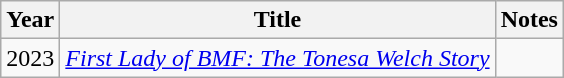<table class="wikitable sortable">
<tr>
<th>Year</th>
<th>Title</th>
<th>Notes</th>
</tr>
<tr>
<td>2023</td>
<td><em><a href='#'>First Lady of BMF: The Tonesa Welch Story</a></em></td>
<td></td>
</tr>
</table>
